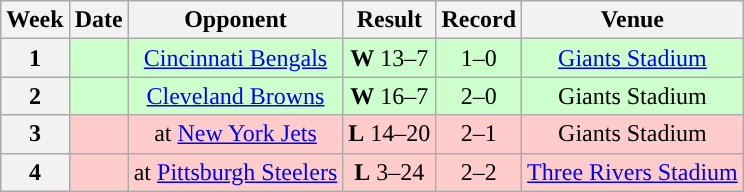<table class="wikitable" style="text-align:center">
<tr>
<th>Week</th>
<th>Date</th>
<th>Opponent</th>
<th>Result</th>
<th>Record</th>
<th>Venue</th>
</tr>
<tr style="background:#cfc">
<th>1</th>
<td></td>
<td><a href='#'>Cincinnati Bengals</a></td>
<td><strong>W</strong> 13–7</td>
<td>1–0</td>
<td><a href='#'>Giants Stadium</a></td>
</tr>
<tr style="background:#cfc">
<th>2</th>
<td></td>
<td><a href='#'>Cleveland Browns</a></td>
<td><strong>W</strong> 16–7</td>
<td>2–0</td>
<td>Giants Stadium</td>
</tr>
<tr style="background:#fcc">
<th>3</th>
<td></td>
<td>at <a href='#'>New York Jets</a></td>
<td><strong>L</strong> 14–20</td>
<td>2–1</td>
<td>Giants Stadium</td>
</tr>
<tr style="background:#fcc">
<th>4</th>
<td></td>
<td>at <a href='#'>Pittsburgh Steelers</a></td>
<td><strong>L</strong> 3–24</td>
<td>2–2</td>
<td><a href='#'>Three Rivers Stadium</a></td>
</tr>
</table>
